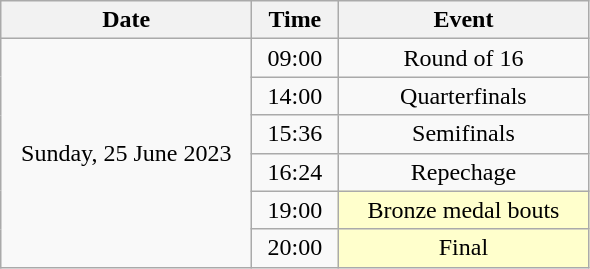<table class = "wikitable" style="text-align:center;">
<tr>
<th width=160>Date</th>
<th width=50>Time</th>
<th width=160>Event</th>
</tr>
<tr>
<td rowspan=6>Sunday, 25 June 2023</td>
<td>09:00</td>
<td>Round of 16</td>
</tr>
<tr>
<td>14:00</td>
<td>Quarterfinals</td>
</tr>
<tr>
<td>15:36</td>
<td>Semifinals</td>
</tr>
<tr>
<td>16:24</td>
<td>Repechage</td>
</tr>
<tr>
<td>19:00</td>
<td bgcolor=ffffcc>Bronze medal bouts</td>
</tr>
<tr>
<td>20:00</td>
<td bgcolor=ffffcc>Final</td>
</tr>
</table>
